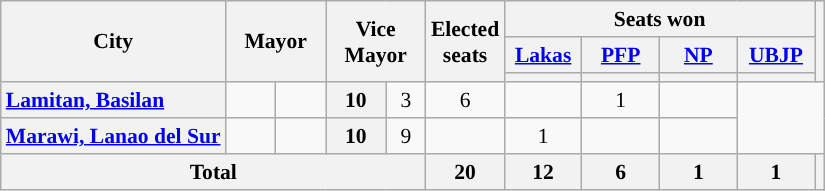<table class="wikitable" style="text-align:center; font-size: 0.9em;">
<tr>
<th rowspan="3">City</th>
<th colspan="2" rowspan="3" style="width:60px;">Mayor</th>
<th colspan="2" rowspan="3" style="width:60px;">Vice Mayor</th>
<th rowspan="3">Elected<br>seats</th>
<th colspan="4">Seats won</th>
<th rowspan="3"></th>
</tr>
<tr>
<th class="unsortable" style="width:45px;"><a href='#'>Lakas</a></th>
<th class="unsortable" style="width:45px;"><a href='#'>PFP</a></th>
<th class="unsortable" style="width:45px;"><a href='#'>NP</a></th>
<th class="unsortable" style="width:45px;"><a href='#'>UBJP</a></th>
</tr>
<tr>
<th style="color:inherit;background:"></th>
<th style="color:inherit;background:"></th>
<th style="color:inherit;background:"></th>
<th style="color:inherit;background:"></th>
</tr>
<tr>
<th style="text-align: left;"><a href='#'>Lamitan, Basilan</a></th>
<td></td>
<td></td>
<th>10</th>
<td>3</td>
<td>6</td>
<td></td>
<td>1</td>
<td></td>
</tr>
<tr>
<th style="text-align: left;"><a href='#'>Marawi, Lanao del Sur</a></th>
<td></td>
<td></td>
<th>10</th>
<td>9</td>
<td></td>
<td>1</td>
<td></td>
<td></td>
</tr>
<tr>
<th colspan="5">Total</th>
<th>20</th>
<th>12</th>
<th>6</th>
<th>1</th>
<th>1</th>
<th></th>
</tr>
</table>
